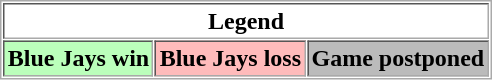<table align="center" border="1" cellpadding="2" cellspacing="1" style="border:1px solid #aaa">
<tr>
<th colspan="3">Legend</th>
</tr>
<tr>
<th style="background:#bfb;">Blue Jays win</th>
<th style="background:#fbb;">Blue Jays loss</th>
<th style="background:#bbb;">Game postponed</th>
</tr>
</table>
